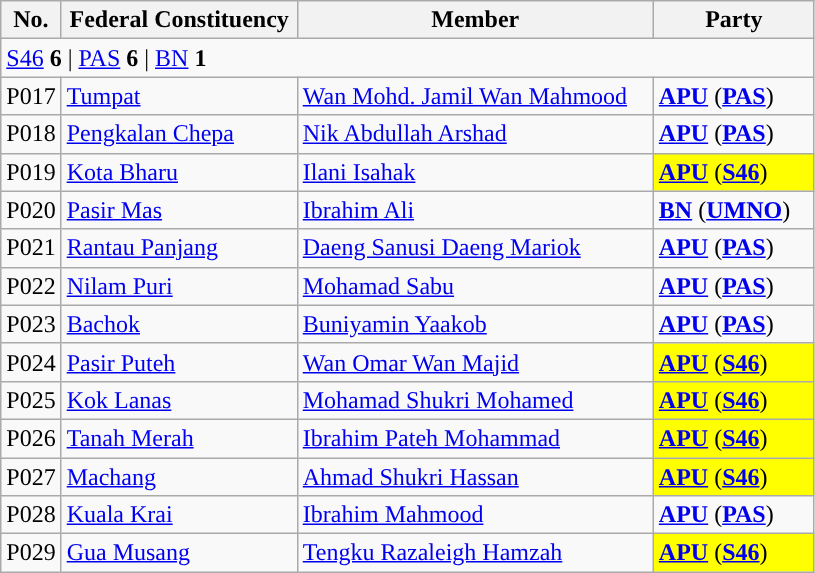<table class="wikitable sortable">
<tr>
<th style="width:30px;">No.</th>
<th style="width:150px;">Federal Constituency</th>
<th style="width:230px;">Member</th>
<th style="width:100px;">Party</th>
</tr>
<tr>
<td colspan="4"><a href='#'>S46</a> <strong>6</strong> | <a href='#'>PAS</a> <strong>6</strong> | <a href='#'>BN</a> <strong>1</strong></td>
</tr>
<tr>
<td>P017</td>
<td><a href='#'>Tumpat</a></td>
<td><a href='#'>Wan Mohd. Jamil Wan Mahmood</a></td>
<td><strong><a href='#'>APU</a></strong> (<strong><a href='#'>PAS</a></strong>)</td>
</tr>
<tr>
<td>P018</td>
<td><a href='#'>Pengkalan Chepa</a></td>
<td><a href='#'>Nik Abdullah Arshad</a></td>
<td><strong><a href='#'>APU</a></strong> (<strong><a href='#'>PAS</a></strong>)</td>
</tr>
<tr>
<td>P019</td>
<td><a href='#'>Kota Bharu</a></td>
<td><a href='#'>Ilani Isahak</a></td>
<td bgcolor="yellow"><strong><a href='#'>APU</a></strong> (<strong><a href='#'>S46</a></strong>)</td>
</tr>
<tr>
<td>P020</td>
<td><a href='#'>Pasir Mas</a></td>
<td><a href='#'>Ibrahim Ali</a></td>
<td><strong><a href='#'>BN</a></strong> (<strong><a href='#'>UMNO</a></strong>)</td>
</tr>
<tr>
<td>P021</td>
<td><a href='#'>Rantau Panjang</a></td>
<td><a href='#'>Daeng Sanusi Daeng Mariok</a></td>
<td><strong><a href='#'>APU</a></strong> (<strong><a href='#'>PAS</a></strong>)</td>
</tr>
<tr>
<td>P022</td>
<td><a href='#'>Nilam Puri</a></td>
<td><a href='#'>Mohamad Sabu</a></td>
<td><strong><a href='#'>APU</a></strong> (<strong><a href='#'>PAS</a></strong>)</td>
</tr>
<tr>
<td>P023</td>
<td><a href='#'>Bachok</a></td>
<td><a href='#'>Buniyamin Yaakob</a></td>
<td><strong><a href='#'>APU</a></strong> (<strong><a href='#'>PAS</a></strong>)</td>
</tr>
<tr>
<td>P024</td>
<td><a href='#'>Pasir Puteh</a></td>
<td><a href='#'>Wan Omar Wan Majid</a></td>
<td bgcolor="yellow"><strong><a href='#'>APU</a></strong> (<strong><a href='#'>S46</a></strong>)</td>
</tr>
<tr>
<td>P025</td>
<td><a href='#'>Kok Lanas</a></td>
<td><a href='#'>Mohamad Shukri Mohamed</a></td>
<td bgcolor="yellow"><strong><a href='#'>APU</a></strong> (<strong><a href='#'>S46</a></strong>)</td>
</tr>
<tr>
<td>P026</td>
<td><a href='#'>Tanah Merah</a></td>
<td><a href='#'>Ibrahim Pateh Mohammad</a></td>
<td bgcolor="yellow"><strong><a href='#'>APU</a></strong> (<strong><a href='#'>S46</a></strong>)</td>
</tr>
<tr>
<td>P027</td>
<td><a href='#'>Machang</a></td>
<td><a href='#'>Ahmad Shukri Hassan</a></td>
<td bgcolor="yellow"><strong><a href='#'>APU</a></strong> (<strong><a href='#'>S46</a></strong>)</td>
</tr>
<tr>
<td>P028</td>
<td><a href='#'>Kuala Krai</a></td>
<td><a href='#'>Ibrahim Mahmood</a></td>
<td><strong><a href='#'>APU</a></strong> (<strong><a href='#'>PAS</a></strong>)</td>
</tr>
<tr>
<td>P029</td>
<td><a href='#'>Gua Musang</a></td>
<td><a href='#'>Tengku Razaleigh Hamzah</a></td>
<td bgcolor="yellow"><strong><a href='#'>APU</a></strong> (<strong><a href='#'>S46</a></strong>)</td>
</tr>
</table>
